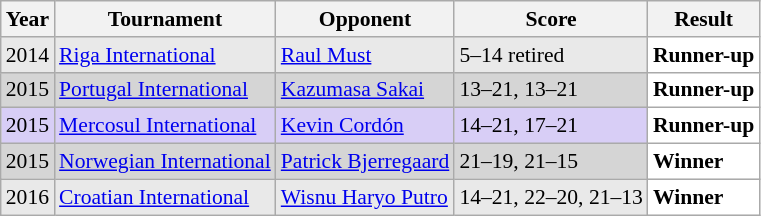<table class="sortable wikitable" style="font-size: 90%;">
<tr>
<th>Year</th>
<th>Tournament</th>
<th>Opponent</th>
<th>Score</th>
<th>Result</th>
</tr>
<tr style="background:#E9E9E9">
<td align="center">2014</td>
<td align="left"><a href='#'>Riga International</a></td>
<td align="left"> <a href='#'>Raul Must</a></td>
<td align="left">5–14 retired</td>
<td style="text-align:left; background:white"> <strong>Runner-up</strong></td>
</tr>
<tr style="background:#D5D5D5">
<td align="center">2015</td>
<td align="left"><a href='#'>Portugal International</a></td>
<td align="left"> <a href='#'>Kazumasa Sakai</a></td>
<td align="left">13–21, 13–21</td>
<td style="text-align:left; background:white"> <strong>Runner-up</strong></td>
</tr>
<tr style="background:#D8CEF6">
<td align="center">2015</td>
<td align="left"><a href='#'>Mercosul International</a></td>
<td align="left"> <a href='#'>Kevin Cordón</a></td>
<td align="left">14–21, 17–21</td>
<td style="text-align:left; background:white"> <strong>Runner-up</strong></td>
</tr>
<tr style="background:#D5D5D5">
<td align="center">2015</td>
<td align="left"><a href='#'>Norwegian International</a></td>
<td align="left"> <a href='#'>Patrick Bjerregaard</a></td>
<td align="left">21–19, 21–15</td>
<td style="text-align:left; background:white"> <strong>Winner</strong></td>
</tr>
<tr style="background:#E9E9E9">
<td align="center">2016</td>
<td align="left"><a href='#'>Croatian International</a></td>
<td align="left"> <a href='#'>Wisnu Haryo Putro</a></td>
<td align="left">14–21, 22–20, 21–13</td>
<td style="text-align:left; background:white"> <strong>Winner</strong></td>
</tr>
</table>
